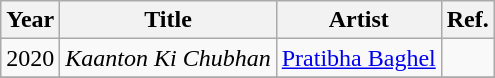<table class="wikitable sortable">
<tr>
<th>Year</th>
<th>Title</th>
<th>Artist</th>
<th>Ref.</th>
</tr>
<tr>
<td>2020</td>
<td><em>Kaanton Ki Chubhan</em></td>
<td><a href='#'>Pratibha Baghel</a></td>
<td></td>
</tr>
<tr>
</tr>
</table>
